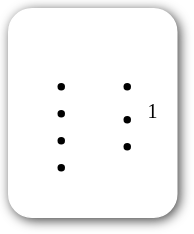<table style=" border-radius:1em; box-shadow: 0.1em 0.1em 0.5em rgba(0,0,0,0.75); background-color: white; border: 1px solid white; padding: 5px;">
<tr style="vertical-align:top;">
<td><br><ul><li></li><li></li><li></li><li></li></ul></td>
<td valign=top><br><ul><li></li><li><sup>1</sup></li><li></li></ul></td>
<td></td>
</tr>
</table>
